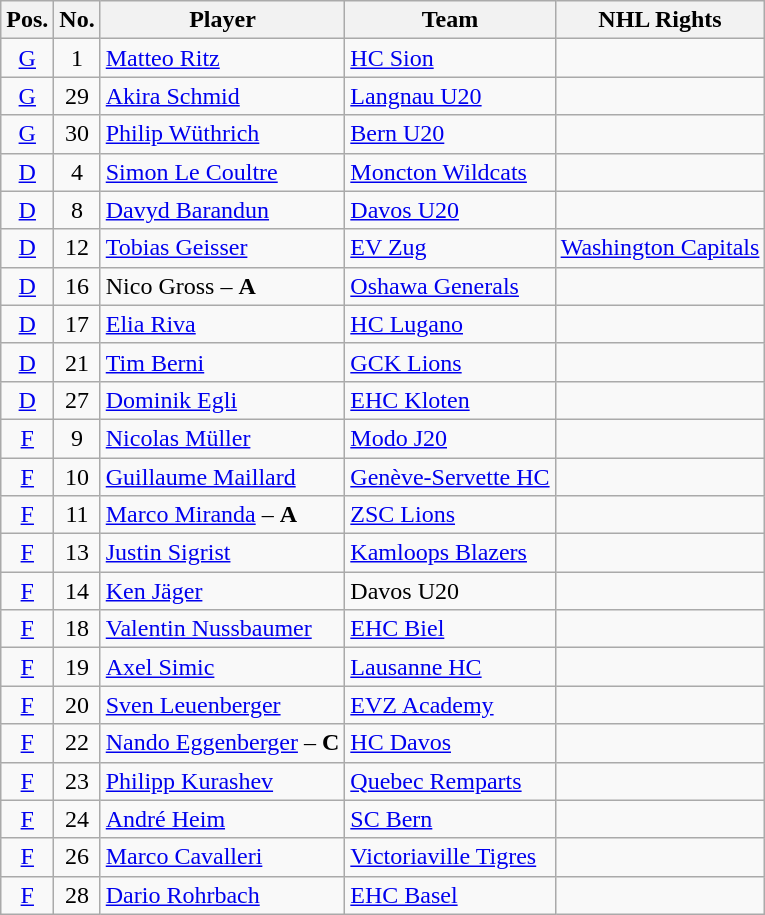<table class="wikitable sortable">
<tr>
<th>Pos.</th>
<th>No.</th>
<th>Player</th>
<th>Team</th>
<th>NHL Rights</th>
</tr>
<tr>
<td style="text-align:center;"><a href='#'>G</a></td>
<td style="text-align:center;">1</td>
<td><a href='#'>Matteo Ritz</a></td>
<td> <a href='#'>HC Sion</a></td>
<td></td>
</tr>
<tr>
<td style="text-align:center;"><a href='#'>G</a></td>
<td style="text-align:center;">29</td>
<td><a href='#'>Akira Schmid</a></td>
<td> <a href='#'>Langnau U20</a></td>
<td></td>
</tr>
<tr>
<td style="text-align:center;"><a href='#'>G</a></td>
<td style="text-align:center;">30</td>
<td><a href='#'>Philip Wüthrich</a></td>
<td> <a href='#'>Bern U20</a></td>
<td></td>
</tr>
<tr>
<td style="text-align:center;"><a href='#'>D</a></td>
<td style="text-align:center;">4</td>
<td><a href='#'>Simon Le Coultre</a></td>
<td> <a href='#'>Moncton Wildcats</a></td>
<td></td>
</tr>
<tr>
<td style="text-align:center;"><a href='#'>D</a></td>
<td style="text-align:center;">8</td>
<td><a href='#'>Davyd Barandun</a></td>
<td> <a href='#'>Davos U20</a></td>
<td></td>
</tr>
<tr>
<td style="text-align:center;"><a href='#'>D</a></td>
<td style="text-align:center;">12</td>
<td><a href='#'>Tobias Geisser</a></td>
<td> <a href='#'>EV Zug</a></td>
<td><a href='#'>Washington Capitals</a></td>
</tr>
<tr>
<td style="text-align:center;"><a href='#'>D</a></td>
<td style="text-align:center;">16</td>
<td>Nico Gross – <strong>A</strong></td>
<td> <a href='#'>Oshawa Generals</a></td>
<td></td>
</tr>
<tr>
<td style="text-align:center;"><a href='#'>D</a></td>
<td style="text-align:center;">17</td>
<td><a href='#'>Elia Riva</a></td>
<td> <a href='#'>HC Lugano</a></td>
<td></td>
</tr>
<tr>
<td style="text-align:center;"><a href='#'>D</a></td>
<td style="text-align:center;">21</td>
<td><a href='#'>Tim Berni</a></td>
<td> <a href='#'>GCK Lions</a></td>
<td></td>
</tr>
<tr>
<td style="text-align:center;"><a href='#'>D</a></td>
<td style="text-align:center;">27</td>
<td><a href='#'>Dominik Egli</a></td>
<td> <a href='#'>EHC Kloten</a></td>
<td></td>
</tr>
<tr>
<td style="text-align:center;"><a href='#'>F</a></td>
<td style="text-align:center;">9</td>
<td><a href='#'>Nicolas Müller</a></td>
<td> <a href='#'>Modo J20</a></td>
<td></td>
</tr>
<tr>
<td style="text-align:center;"><a href='#'>F</a></td>
<td style="text-align:center;">10</td>
<td><a href='#'>Guillaume Maillard</a></td>
<td> <a href='#'>Genève-Servette HC</a></td>
<td></td>
</tr>
<tr>
<td style="text-align:center;"><a href='#'>F</a></td>
<td style="text-align:center;">11</td>
<td><a href='#'>Marco Miranda</a> – <strong>A</strong></td>
<td> <a href='#'>ZSC Lions</a></td>
<td></td>
</tr>
<tr>
<td style="text-align:center;"><a href='#'>F</a></td>
<td style="text-align:center;">13</td>
<td><a href='#'>Justin Sigrist</a></td>
<td> <a href='#'>Kamloops Blazers</a></td>
<td></td>
</tr>
<tr>
<td style="text-align:center;"><a href='#'>F</a></td>
<td style="text-align:center;">14</td>
<td><a href='#'>Ken Jäger</a></td>
<td> Davos U20</td>
<td></td>
</tr>
<tr>
<td style="text-align:center;"><a href='#'>F</a></td>
<td style="text-align:center;">18</td>
<td><a href='#'>Valentin Nussbaumer</a></td>
<td> <a href='#'>EHC Biel</a></td>
<td></td>
</tr>
<tr>
<td style="text-align:center;"><a href='#'>F</a></td>
<td style="text-align:center;">19</td>
<td><a href='#'>Axel Simic</a></td>
<td> <a href='#'>Lausanne HC</a></td>
<td></td>
</tr>
<tr>
<td style="text-align:center;"><a href='#'>F</a></td>
<td style="text-align:center;">20</td>
<td><a href='#'>Sven Leuenberger</a></td>
<td> <a href='#'>EVZ Academy</a></td>
<td></td>
</tr>
<tr>
<td style="text-align:center;"><a href='#'>F</a></td>
<td style="text-align:center;">22</td>
<td><a href='#'>Nando Eggenberger</a> – <strong>C</strong></td>
<td> <a href='#'>HC Davos</a></td>
<td></td>
</tr>
<tr>
<td style="text-align:center;"><a href='#'>F</a></td>
<td style="text-align:center;">23</td>
<td><a href='#'>Philipp Kurashev</a></td>
<td> <a href='#'>Quebec Remparts</a></td>
<td></td>
</tr>
<tr>
<td style="text-align:center;"><a href='#'>F</a></td>
<td style="text-align:center;">24</td>
<td><a href='#'>André Heim</a></td>
<td> <a href='#'>SC Bern</a></td>
<td></td>
</tr>
<tr>
<td style="text-align:center;"><a href='#'>F</a></td>
<td style="text-align:center;">26</td>
<td><a href='#'>Marco Cavalleri</a></td>
<td> <a href='#'>Victoriaville Tigres</a></td>
<td></td>
</tr>
<tr>
<td style="text-align:center;"><a href='#'>F</a></td>
<td style="text-align:center;">28</td>
<td><a href='#'>Dario Rohrbach</a></td>
<td> <a href='#'>EHC Basel</a></td>
<td></td>
</tr>
</table>
